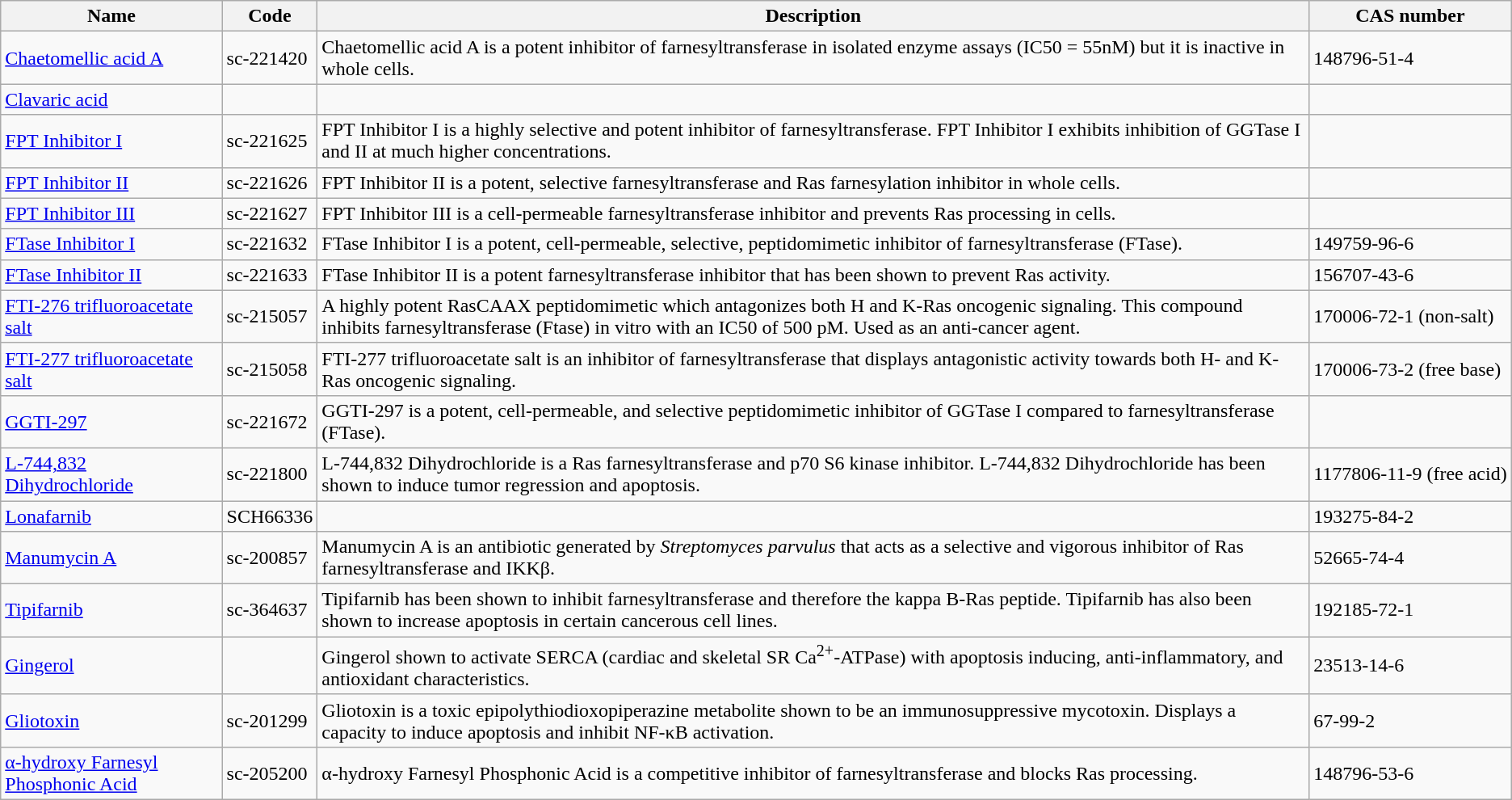<table class='wikitable'>
<tr>
<th>Name</th>
<th>Code</th>
<th>Description</th>
<th>CAS number</th>
</tr>
<tr>
<td><a href='#'>Chaetomellic acid A</a></td>
<td style=white-space:nowrap>sc-221420</td>
<td>Chaetomellic acid A is a potent inhibitor of farnesyltransferase in isolated enzyme assays (IC50 = 55nM) but it is inactive in whole cells.</td>
<td>148796-51-4</td>
</tr>
<tr>
<td><a href='#'>Clavaric acid</a></td>
<td></td>
<td></td>
<td></td>
</tr>
<tr>
<td><a href='#'>FPT Inhibitor I</a></td>
<td>sc-221625</td>
<td>FPT Inhibitor I is a highly selective and potent inhibitor of farnesyltransferase. FPT Inhibitor I exhibits inhibition of GGTase I and II at much higher concentrations.</td>
<td></td>
</tr>
<tr>
<td><a href='#'>FPT Inhibitor II</a></td>
<td>sc-221626</td>
<td>FPT Inhibitor II is a potent, selective farnesyltransferase and Ras farnesylation inhibitor in whole cells.</td>
<td></td>
</tr>
<tr>
<td><a href='#'>FPT Inhibitor III</a></td>
<td>sc-221627</td>
<td>FPT Inhibitor III is a cell-permeable farnesyltransferase inhibitor and prevents Ras processing in cells.</td>
<td></td>
</tr>
<tr>
<td><a href='#'>FTase Inhibitor I</a></td>
<td>sc-221632</td>
<td>FTase Inhibitor I is a potent, cell-permeable, selective, peptidomimetic inhibitor of farnesyltransferase (FTase).</td>
<td>149759-96-6</td>
</tr>
<tr>
<td><a href='#'>FTase Inhibitor II</a></td>
<td>sc-221633</td>
<td>FTase Inhibitor II is a potent farnesyltransferase inhibitor that has been shown to prevent Ras activity.</td>
<td>156707-43-6</td>
</tr>
<tr>
<td><a href='#'>FTI-276 trifluoroacetate salt</a></td>
<td>sc-215057</td>
<td>A highly potent RasCAAX peptidomimetic which antagonizes both H and K-Ras oncogenic signaling. This compound inhibits farnesyltransferase (Ftase) in vitro with an IC50 of 500 pM. Used as an anti-cancer agent.</td>
<td>170006-72-1 (non-salt)</td>
</tr>
<tr>
<td><a href='#'>FTI-277 trifluoroacetate salt</a></td>
<td>sc-215058</td>
<td>FTI-277 trifluoroacetate salt is an inhibitor of farnesyltransferase that displays antagonistic activity towards both H- and K-Ras oncogenic signaling.</td>
<td>170006-73-2 (free base)</td>
</tr>
<tr>
<td><a href='#'>GGTI-297</a></td>
<td>sc-221672</td>
<td>GGTI-297 is a potent, cell-permeable, and selective peptidomimetic inhibitor of GGTase I compared to farnesyltransferase (FTase).</td>
<td></td>
</tr>
<tr>
<td><a href='#'>L-744,832 Dihydrochloride</a></td>
<td>sc-221800</td>
<td>L-744,832 Dihydrochloride is a Ras farnesyltransferase and p70 S6 kinase inhibitor. L-744,832 Dihydrochloride has been shown to induce tumor regression and apoptosis.</td>
<td style=white-space:nowrap>1177806-11-9 (free acid)</td>
</tr>
<tr>
<td><a href='#'>Lonafarnib</a></td>
<td style=white-space:nowrap>SCH66336</td>
<td></td>
<td>193275-84-2</td>
</tr>
<tr>
<td><a href='#'>Manumycin A</a></td>
<td>sc-200857</td>
<td>Manumycin A is an antibiotic generated by <em>Streptomyces parvulus</em> that acts as a selective and vigorous inhibitor of Ras farnesyltransferase and IKKβ.</td>
<td>52665-74-4</td>
</tr>
<tr>
<td><a href='#'>Tipifarnib</a></td>
<td>sc-364637</td>
<td>Tipifarnib has been shown to inhibit farnesyltransferase and therefore the kappa B-Ras peptide. Tipifarnib has also been shown to increase apoptosis in certain cancerous cell lines.</td>
<td>192185-72-1</td>
</tr>
<tr>
<td><a href='#'>Gingerol</a></td>
<td></td>
<td>Gingerol shown to activate SERCA (cardiac and skeletal SR Ca<sup>2+</sup>-ATPase) with apoptosis inducing, anti-inflammatory, and antioxidant characteristics.</td>
<td>23513-14-6</td>
</tr>
<tr>
<td><a href='#'>Gliotoxin</a></td>
<td>sc-201299</td>
<td>Gliotoxin is a toxic epipolythiodioxopiperazine metabolite shown to be an immunosuppressive mycotoxin. Displays a capacity to induce apoptosis and inhibit NF-κB activation.</td>
<td>67-99-2</td>
</tr>
<tr>
<td><a href='#'>α-hydroxy Farnesyl Phosphonic Acid</a></td>
<td>sc-205200</td>
<td>α-hydroxy Farnesyl Phosphonic Acid is a competitive inhibitor of farnesyltransferase and blocks Ras processing.</td>
<td>148796-53-6</td>
</tr>
</table>
